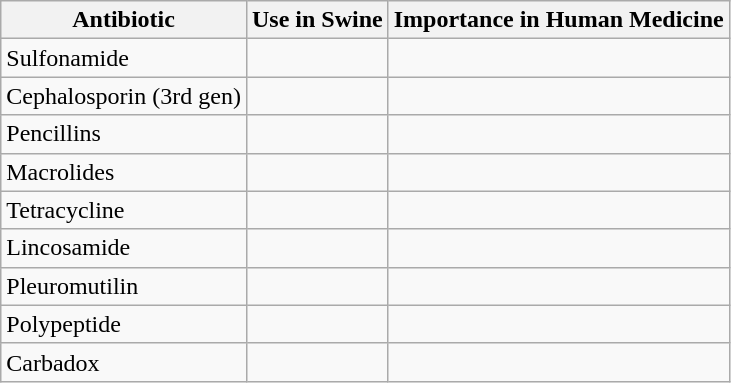<table class="wikitable">
<tr>
<th>Antibiotic</th>
<th>Use in Swine</th>
<th>Importance in Human Medicine</th>
</tr>
<tr>
<td>Sulfonamide</td>
<td></td>
<td></td>
</tr>
<tr>
<td>Cephalosporin (3rd gen)</td>
<td></td>
<td></td>
</tr>
<tr>
<td>Pencillins</td>
<td></td>
<td></td>
</tr>
<tr>
<td>Macrolides</td>
<td></td>
<td></td>
</tr>
<tr>
<td>Tetracycline</td>
<td></td>
<td></td>
</tr>
<tr>
<td>Lincosamide</td>
<td></td>
<td></td>
</tr>
<tr>
<td>Pleuromutilin</td>
<td></td>
<td></td>
</tr>
<tr>
<td>Polypeptide</td>
<td></td>
<td></td>
</tr>
<tr>
<td>Carbadox</td>
<td></td>
<td></td>
</tr>
</table>
